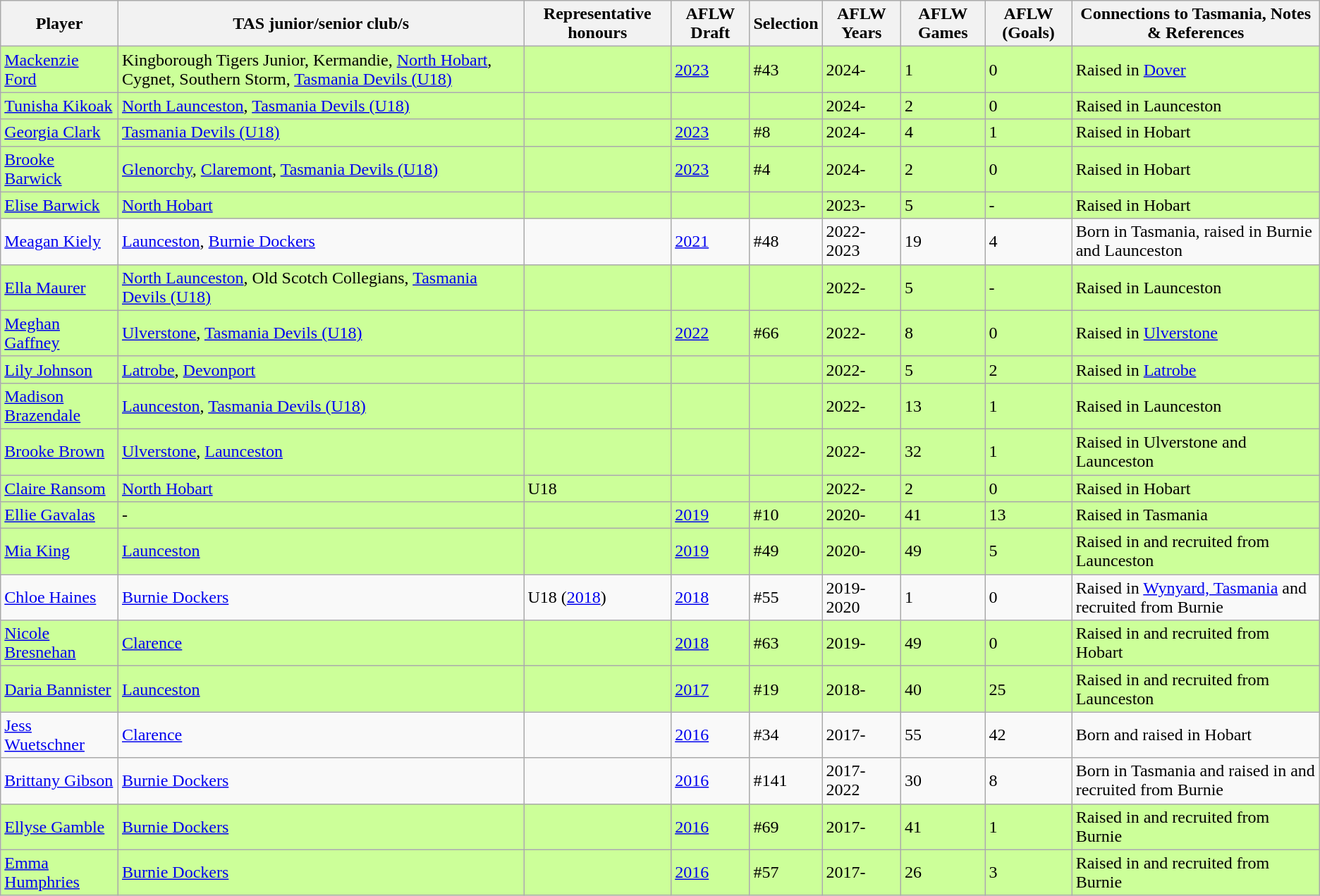<table class="wikitable sortable">
<tr>
<th>Player</th>
<th>TAS junior/senior club/s</th>
<th>Representative honours</th>
<th>AFLW Draft</th>
<th>Selection</th>
<th>AFLW Years</th>
<th>AFLW Games</th>
<th>AFLW (Goals)</th>
<th>Connections to Tasmania, Notes & References</th>
</tr>
<tr bgcolor="#CCFF99">
<td><a href='#'>Mackenzie Ford</a></td>
<td>Kingborough Tigers Junior, Kermandie, <a href='#'>North Hobart</a>, Cygnet, Southern Storm, <a href='#'>Tasmania Devils (U18)</a></td>
<td></td>
<td><a href='#'>2023</a></td>
<td>#43</td>
<td>2024-</td>
<td>1</td>
<td>0</td>
<td>Raised in <a href='#'>Dover</a></td>
</tr>
<tr bgcolor="#CCFF99">
<td><a href='#'>Tunisha Kikoak</a></td>
<td><a href='#'>North Launceston</a>, <a href='#'>Tasmania Devils (U18)</a></td>
<td></td>
<td></td>
<td></td>
<td>2024-</td>
<td>2</td>
<td>0</td>
<td>Raised in Launceston</td>
</tr>
<tr bgcolor="#CCFF99">
<td><a href='#'>Georgia Clark</a></td>
<td><a href='#'>Tasmania Devils (U18)</a></td>
<td></td>
<td><a href='#'>2023</a></td>
<td>#8</td>
<td>2024-</td>
<td>4</td>
<td>1</td>
<td>Raised in Hobart</td>
</tr>
<tr bgcolor="#CCFF99">
<td><a href='#'>Brooke Barwick</a></td>
<td><a href='#'>Glenorchy</a>, <a href='#'>Claremont</a>, <a href='#'>Tasmania Devils (U18)</a></td>
<td></td>
<td><a href='#'>2023</a></td>
<td>#4</td>
<td>2024-</td>
<td>2</td>
<td>0</td>
<td>Raised in Hobart</td>
</tr>
<tr bgcolor="#CCFF99">
<td><a href='#'>Elise Barwick</a></td>
<td><a href='#'>North Hobart</a></td>
<td></td>
<td></td>
<td></td>
<td>2023-</td>
<td>5</td>
<td>-</td>
<td>Raised in Hobart</td>
</tr>
<tr>
<td><a href='#'>Meagan Kiely</a></td>
<td><a href='#'>Launceston</a>, <a href='#'>Burnie Dockers</a></td>
<td></td>
<td><a href='#'>2021</a></td>
<td>#48</td>
<td>2022-2023</td>
<td>19</td>
<td>4</td>
<td>Born in Tasmania, raised in Burnie and Launceston</td>
</tr>
<tr bgcolor="#CCFF99">
<td><a href='#'>Ella Maurer</a></td>
<td><a href='#'>North Launceston</a>, Old Scotch Collegians, <a href='#'>Tasmania Devils (U18)</a></td>
<td></td>
<td></td>
<td></td>
<td>2022-</td>
<td>5</td>
<td>-</td>
<td>Raised in Launceston</td>
</tr>
<tr bgcolor="#CCFF99">
<td><a href='#'>Meghan Gaffney</a></td>
<td><a href='#'>Ulverstone</a>, <a href='#'>Tasmania Devils (U18)</a></td>
<td></td>
<td><a href='#'>2022</a></td>
<td>#66</td>
<td>2022-</td>
<td>8</td>
<td>0</td>
<td>Raised in <a href='#'>Ulverstone</a></td>
</tr>
<tr bgcolor="#CCFF99">
<td><a href='#'>Lily Johnson</a></td>
<td><a href='#'>Latrobe</a>, <a href='#'>Devonport</a></td>
<td></td>
<td></td>
<td></td>
<td>2022-</td>
<td>5</td>
<td>2</td>
<td>Raised in <a href='#'>Latrobe</a></td>
</tr>
<tr bgcolor="#CCFF99">
<td><a href='#'>Madison Brazendale</a></td>
<td><a href='#'>Launceston</a>, <a href='#'>Tasmania Devils (U18)</a></td>
<td></td>
<td></td>
<td></td>
<td>2022-</td>
<td>13</td>
<td>1</td>
<td>Raised in Launceston</td>
</tr>
<tr bgcolor="#CCFF99">
<td><a href='#'>Brooke Brown</a></td>
<td><a href='#'>Ulverstone</a>,  <a href='#'>Launceston</a></td>
<td></td>
<td></td>
<td></td>
<td>2022-</td>
<td>32</td>
<td>1</td>
<td>Raised in Ulverstone and Launceston</td>
</tr>
<tr bgcolor="#CCFF99">
<td><a href='#'>Claire Ransom</a></td>
<td><a href='#'>North Hobart</a></td>
<td>U18</td>
<td></td>
<td></td>
<td>2022-</td>
<td>2</td>
<td>0</td>
<td>Raised in Hobart</td>
</tr>
<tr bgcolor="#CCFF99">
<td><a href='#'>Ellie Gavalas</a></td>
<td>-</td>
<td></td>
<td><a href='#'>2019</a></td>
<td>#10</td>
<td>2020-</td>
<td>41</td>
<td>13</td>
<td>Raised in Tasmania</td>
</tr>
<tr bgcolor="#CCFF99">
<td><a href='#'>Mia King</a></td>
<td><a href='#'>Launceston</a></td>
<td></td>
<td><a href='#'>2019</a></td>
<td>#49</td>
<td>2020-</td>
<td>49</td>
<td>5</td>
<td>Raised in and recruited from Launceston</td>
</tr>
<tr>
<td><a href='#'>Chloe Haines</a></td>
<td><a href='#'>Burnie Dockers</a></td>
<td>U18 (<a href='#'>2018</a>)</td>
<td><a href='#'>2018</a></td>
<td>#55</td>
<td>2019-2020</td>
<td>1</td>
<td>0</td>
<td>Raised in <a href='#'>Wynyard, Tasmania</a> and recruited from Burnie</td>
</tr>
<tr bgcolor="#CCFF99">
<td><a href='#'>Nicole Bresnehan</a></td>
<td><a href='#'>Clarence</a></td>
<td></td>
<td><a href='#'>2018</a></td>
<td>#63</td>
<td>2019-</td>
<td>49</td>
<td>0</td>
<td>Raised in and recruited from Hobart</td>
</tr>
<tr bgcolor="#CCFF99">
<td><a href='#'>Daria Bannister</a></td>
<td><a href='#'>Launceston</a></td>
<td></td>
<td><a href='#'>2017</a></td>
<td>#19</td>
<td>2018-</td>
<td>40</td>
<td>25</td>
<td>Raised in and recruited from Launceston</td>
</tr>
<tr>
<td><a href='#'>Jess Wuetschner</a></td>
<td><a href='#'>Clarence</a></td>
<td></td>
<td><a href='#'>2016</a></td>
<td>#34</td>
<td>2017-</td>
<td>55</td>
<td>42</td>
<td>Born and raised in Hobart</td>
</tr>
<tr>
<td><a href='#'>Brittany Gibson</a></td>
<td><a href='#'>Burnie Dockers</a></td>
<td></td>
<td><a href='#'>2016</a></td>
<td>#141</td>
<td>2017-2022</td>
<td>30</td>
<td>8</td>
<td>Born in Tasmania and raised in and recruited from Burnie</td>
</tr>
<tr bgcolor="#CCFF99">
<td><a href='#'>Ellyse Gamble</a></td>
<td><a href='#'>Burnie Dockers</a></td>
<td></td>
<td><a href='#'>2016</a></td>
<td>#69</td>
<td>2017-</td>
<td>41</td>
<td>1</td>
<td>Raised in and recruited from Burnie</td>
</tr>
<tr bgcolor="#CCFF99">
<td><a href='#'>Emma Humphries</a></td>
<td><a href='#'>Burnie Dockers</a></td>
<td></td>
<td><a href='#'>2016</a></td>
<td>#57</td>
<td>2017-</td>
<td>26</td>
<td>3</td>
<td>Raised in and recruited from Burnie</td>
</tr>
</table>
